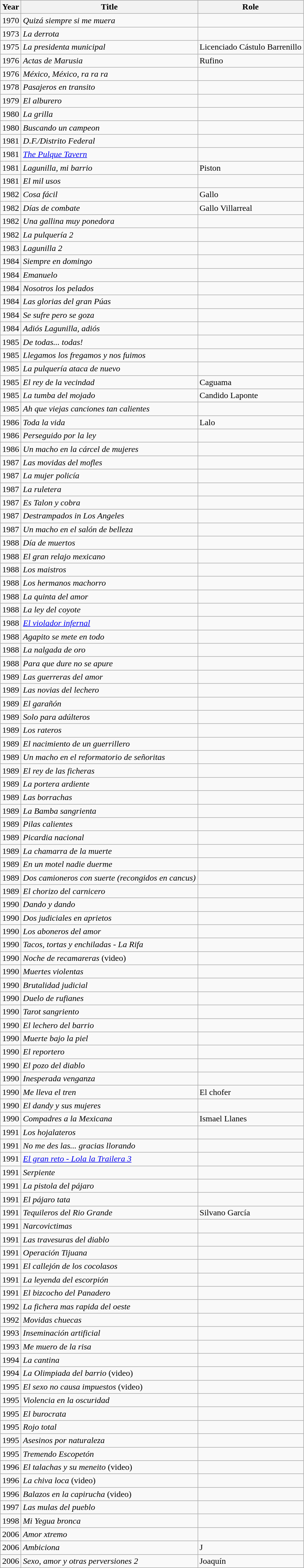<table class="wikitable sortable">
<tr>
<th>Year</th>
<th>Title</th>
<th>Role</th>
</tr>
<tr>
<td>1970</td>
<td><em>Quizá siempre si me muera</em></td>
<td></td>
</tr>
<tr>
<td>1973</td>
<td><em>La derrota</em></td>
<td></td>
</tr>
<tr>
<td>1975</td>
<td><em>La presidenta municipal</em></td>
<td>Licenciado Cástulo Barrenillo</td>
</tr>
<tr>
<td>1976</td>
<td><em>Actas de Marusia</em></td>
<td>Rufino</td>
</tr>
<tr>
<td>1976</td>
<td><em>México, México, ra ra ra</em></td>
<td></td>
</tr>
<tr>
<td>1978</td>
<td><em>Pasajeros en transito</em></td>
<td></td>
</tr>
<tr>
<td>1979</td>
<td><em>El alburero</em></td>
<td></td>
</tr>
<tr>
<td>1980</td>
<td><em>La grilla</em></td>
<td></td>
</tr>
<tr>
<td>1980</td>
<td><em>Buscando un campeon</em></td>
<td></td>
</tr>
<tr>
<td>1981</td>
<td><em>D.F./Distrito Federal</em></td>
<td></td>
</tr>
<tr>
<td>1981</td>
<td><em><a href='#'>The Pulque Tavern</a></em></td>
<td></td>
</tr>
<tr>
<td>1981</td>
<td><em>Lagunilla, mi barrio</em></td>
<td>Piston</td>
</tr>
<tr>
<td>1981</td>
<td><em>El mil usos</em></td>
<td></td>
</tr>
<tr>
<td>1982</td>
<td><em>Cosa fácil</em></td>
<td>Gallo</td>
</tr>
<tr>
<td>1982</td>
<td><em>Días de combate</em></td>
<td>Gallo Villarreal</td>
</tr>
<tr>
<td>1982</td>
<td><em>Una gallina muy ponedora</em></td>
<td></td>
</tr>
<tr>
<td>1982</td>
<td><em>La pulquería 2</em></td>
<td></td>
</tr>
<tr>
<td>1983</td>
<td><em>Lagunilla 2</em></td>
<td></td>
</tr>
<tr>
<td>1984</td>
<td><em>Siempre en domingo</em></td>
<td></td>
</tr>
<tr>
<td>1984</td>
<td><em>Emanuelo</em></td>
<td></td>
</tr>
<tr>
<td>1984</td>
<td><em>Nosotros los pelados</em></td>
<td></td>
</tr>
<tr>
<td>1984</td>
<td><em>Las glorias del gran Púas</em></td>
<td></td>
</tr>
<tr>
<td>1984</td>
<td><em>Se sufre pero se goza</em></td>
<td></td>
</tr>
<tr>
<td>1984</td>
<td><em>Adiós Lagunilla, adiós</em></td>
<td></td>
</tr>
<tr>
<td>1985</td>
<td><em>De todas... todas!</em></td>
<td></td>
</tr>
<tr>
<td>1985</td>
<td><em>Llegamos los fregamos y nos fuimos</em></td>
<td></td>
</tr>
<tr>
<td>1985</td>
<td><em>La pulquería ataca de nuevo</em></td>
<td></td>
</tr>
<tr>
<td>1985</td>
<td><em>El rey de la vecindad</em></td>
<td>Caguama</td>
</tr>
<tr>
<td>1985</td>
<td><em>La tumba del mojado</em></td>
<td>Candido Laponte</td>
</tr>
<tr>
<td>1985</td>
<td><em>Ah que viejas canciones tan calientes</em></td>
<td></td>
</tr>
<tr>
<td>1986</td>
<td><em>Toda la vida</em></td>
<td>Lalo</td>
</tr>
<tr>
<td>1986</td>
<td><em>Perseguido por la ley</em></td>
<td></td>
</tr>
<tr>
<td>1986</td>
<td><em>Un macho en la cárcel de mujeres</em></td>
<td></td>
</tr>
<tr>
<td>1987</td>
<td><em>Las movidas del mofles</em></td>
<td></td>
</tr>
<tr>
<td>1987</td>
<td><em>La mujer policía</em></td>
<td></td>
</tr>
<tr>
<td>1987</td>
<td><em>La ruletera</em></td>
<td></td>
</tr>
<tr>
<td>1987</td>
<td><em>Es Talon y cobra</em></td>
<td></td>
</tr>
<tr>
<td>1987</td>
<td><em>Destrampados in Los Angeles</em></td>
<td></td>
</tr>
<tr>
<td>1987</td>
<td><em>Un macho en el salón de belleza</em></td>
<td></td>
</tr>
<tr>
<td>1988</td>
<td><em>Día de muertos</em></td>
<td></td>
</tr>
<tr>
<td>1988</td>
<td><em>El gran relajo mexicano</em></td>
<td></td>
</tr>
<tr>
<td>1988</td>
<td><em>Los maistros</em></td>
<td></td>
</tr>
<tr>
<td>1988</td>
<td><em>Los hermanos machorro</em></td>
<td></td>
</tr>
<tr>
<td>1988</td>
<td><em>La quinta del amor</em></td>
<td></td>
</tr>
<tr>
<td>1988</td>
<td><em>La ley del coyote</em></td>
<td></td>
</tr>
<tr>
<td>1988</td>
<td><em><a href='#'>El violador infernal</a></em></td>
<td></td>
</tr>
<tr>
<td>1988</td>
<td><em>Agapito se mete en todo</em></td>
<td></td>
</tr>
<tr>
<td>1988</td>
<td><em>La nalgada de oro</em></td>
<td></td>
</tr>
<tr>
<td>1988</td>
<td><em>Para que dure no se apure</em></td>
<td></td>
</tr>
<tr>
<td>1989</td>
<td><em>Las guerreras del amor</em></td>
<td></td>
</tr>
<tr>
<td>1989</td>
<td><em>Las novias del lechero</em></td>
<td></td>
</tr>
<tr>
<td>1989</td>
<td><em>El garañón</em></td>
<td></td>
</tr>
<tr>
<td>1989</td>
<td><em>Solo para adúlteros</em></td>
<td></td>
</tr>
<tr>
<td>1989</td>
<td><em>Los rateros</em></td>
<td></td>
</tr>
<tr>
<td>1989</td>
<td><em>El nacimiento de un guerrillero</em></td>
<td></td>
</tr>
<tr>
<td>1989</td>
<td><em>Un macho en el reformatorio de señoritas</em></td>
<td></td>
</tr>
<tr>
<td>1989</td>
<td><em>El rey de las ficheras</em></td>
<td></td>
</tr>
<tr>
<td>1989</td>
<td><em>La portera ardiente</em></td>
<td></td>
</tr>
<tr>
<td>1989</td>
<td><em>Las borrachas</em></td>
<td></td>
</tr>
<tr>
<td>1989</td>
<td><em>La Bamba sangrienta</em></td>
<td></td>
</tr>
<tr>
<td>1989</td>
<td><em>Pilas calientes</em></td>
<td></td>
</tr>
<tr>
<td>1989</td>
<td><em>Picardia nacional</em></td>
<td></td>
</tr>
<tr>
<td>1989</td>
<td><em>La chamarra de la muerte</em></td>
<td></td>
</tr>
<tr>
<td>1989</td>
<td><em>En un motel nadie duerme</em></td>
<td></td>
</tr>
<tr>
<td>1989</td>
<td><em>Dos camioneros con suerte (recongidos en cancus)</em></td>
<td></td>
</tr>
<tr>
<td>1989</td>
<td><em>El chorizo del carnicero</em></td>
<td></td>
</tr>
<tr>
<td>1990</td>
<td><em>Dando y dando</em></td>
<td></td>
</tr>
<tr>
<td>1990</td>
<td><em>Dos judiciales en aprietos</em></td>
<td></td>
</tr>
<tr>
<td>1990</td>
<td><em>Los aboneros del amor</em></td>
<td></td>
</tr>
<tr>
<td>1990</td>
<td><em>Tacos, tortas y enchiladas - La Rifa</em></td>
<td></td>
</tr>
<tr>
<td>1990</td>
<td><em>Noche de recamareras</em> (video)</td>
<td></td>
</tr>
<tr>
<td>1990</td>
<td><em>Muertes violentas</em></td>
<td></td>
</tr>
<tr>
<td>1990</td>
<td><em>Brutalidad judicial</em></td>
<td></td>
</tr>
<tr>
<td>1990</td>
<td><em>Duelo de rufianes</em></td>
<td></td>
</tr>
<tr>
<td>1990</td>
<td><em>Tarot sangriento</em></td>
<td></td>
</tr>
<tr>
<td>1990</td>
<td><em>El lechero del barrio</em></td>
<td></td>
</tr>
<tr>
<td>1990</td>
<td><em>Muerte bajo la piel</em></td>
<td></td>
</tr>
<tr>
<td>1990</td>
<td><em>El reportero</em></td>
<td></td>
</tr>
<tr>
<td>1990</td>
<td><em>El pozo del diablo</em></td>
<td></td>
</tr>
<tr>
<td>1990</td>
<td><em>Inesperada venganza</em></td>
<td></td>
</tr>
<tr>
<td>1990</td>
<td><em>Me lleva el tren</em></td>
<td>El chofer</td>
</tr>
<tr>
<td>1990</td>
<td><em>El dandy y sus mujeres</em></td>
<td></td>
</tr>
<tr>
<td>1990</td>
<td><em>Compadres a la Mexicana</em></td>
<td>Ismael Llanes</td>
</tr>
<tr>
<td>1991</td>
<td><em>Los hojalateros</em></td>
<td></td>
</tr>
<tr>
<td>1991</td>
<td><em>No me des las... gracias llorando</em></td>
<td></td>
</tr>
<tr>
<td>1991</td>
<td><em><a href='#'>El gran reto - Lola la Trailera 3</a></em></td>
<td></td>
</tr>
<tr>
<td>1991</td>
<td><em>Serpiente</em></td>
<td></td>
</tr>
<tr>
<td>1991</td>
<td><em>La pistola del pájaro</em></td>
<td></td>
</tr>
<tr>
<td>1991</td>
<td><em>El pájaro tata</em></td>
<td></td>
</tr>
<tr>
<td>1991</td>
<td><em>Tequileros del Rio Grande</em></td>
<td>Silvano García</td>
</tr>
<tr>
<td>1991</td>
<td><em>Narcovictimas</em></td>
<td></td>
</tr>
<tr>
<td>1991</td>
<td><em>Las travesuras del diablo</em></td>
<td></td>
</tr>
<tr>
<td>1991</td>
<td><em>Operación Tijuana</em></td>
<td></td>
</tr>
<tr>
<td>1991</td>
<td><em>El callejón de los cocolasos</em></td>
<td></td>
</tr>
<tr>
<td>1991</td>
<td><em>La leyenda del escorpión</em></td>
<td></td>
</tr>
<tr>
<td>1991</td>
<td><em>El bizcocho del Panadero</em></td>
<td></td>
</tr>
<tr>
<td>1992</td>
<td><em>La fichera mas rapida del oeste</em></td>
<td></td>
</tr>
<tr>
<td>1992</td>
<td><em>Movidas chuecas</em></td>
<td></td>
</tr>
<tr>
<td>1993</td>
<td><em>Inseminación artificial</em></td>
<td></td>
</tr>
<tr>
<td>1993</td>
<td><em>Me muero de la risa</em></td>
<td></td>
</tr>
<tr>
<td>1994</td>
<td><em>La cantina</em></td>
<td></td>
</tr>
<tr>
<td>1994</td>
<td><em>La Olimpiada del barrio</em> (video)</td>
<td></td>
</tr>
<tr>
<td>1995</td>
<td><em>El sexo no causa impuestos</em> (video)</td>
<td></td>
</tr>
<tr>
<td>1995</td>
<td><em>Violencia en la oscuridad</em></td>
<td></td>
</tr>
<tr>
<td>1995</td>
<td><em>El burocrata</em></td>
<td></td>
</tr>
<tr>
<td>1995</td>
<td><em>Rojo total</em></td>
<td></td>
</tr>
<tr>
<td>1995</td>
<td><em>Asesinos por naturaleza</em></td>
<td></td>
</tr>
<tr>
<td>1995</td>
<td><em>Tremendo Escopetón</em></td>
<td></td>
</tr>
<tr>
<td>1996</td>
<td><em>El talachas y su meneito</em> (video)</td>
<td></td>
</tr>
<tr>
<td>1996</td>
<td><em>La chiva loca</em> (video)</td>
<td></td>
</tr>
<tr>
<td>1996</td>
<td><em>Balazos en la capirucha</em> (video)</td>
<td></td>
</tr>
<tr>
<td>1997</td>
<td><em>Las mulas del pueblo</em></td>
<td></td>
</tr>
<tr>
<td>1998</td>
<td><em>Mi Yegua bronca</em></td>
<td></td>
</tr>
<tr>
<td>2006</td>
<td><em>Amor xtremo</em></td>
<td></td>
</tr>
<tr>
<td>2006</td>
<td><em>Ambiciona</em></td>
<td>J</td>
</tr>
<tr>
<td>2006</td>
<td><em>Sexo, amor y otras perversiones 2</em></td>
<td>Joaquín</td>
</tr>
</table>
